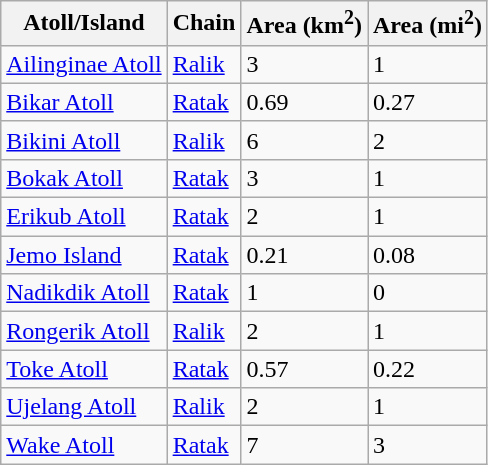<table class="wikitable sortable">
<tr>
<th>Atoll/Island</th>
<th>Chain</th>
<th>Area (km<sup>2</sup>)</th>
<th>Area (mi<sup>2</sup>)</th>
</tr>
<tr>
<td><a href='#'>Ailinginae Atoll</a></td>
<td><a href='#'>Ralik</a></td>
<td>3</td>
<td>1</td>
</tr>
<tr>
<td><a href='#'>Bikar Atoll</a></td>
<td><a href='#'>Ratak</a></td>
<td>0.69</td>
<td>0.27</td>
</tr>
<tr>
<td><a href='#'>Bikini Atoll</a></td>
<td><a href='#'>Ralik</a></td>
<td>6</td>
<td>2</td>
</tr>
<tr>
<td><a href='#'>Bokak Atoll</a></td>
<td><a href='#'>Ratak</a></td>
<td>3</td>
<td>1</td>
</tr>
<tr>
<td><a href='#'>Erikub Atoll</a></td>
<td><a href='#'>Ratak</a></td>
<td>2</td>
<td>1</td>
</tr>
<tr>
<td><a href='#'>Jemo Island</a></td>
<td><a href='#'>Ratak</a></td>
<td>0.21</td>
<td>0.08</td>
</tr>
<tr>
<td><a href='#'>Nadikdik Atoll</a></td>
<td><a href='#'>Ratak</a></td>
<td>1</td>
<td>0</td>
</tr>
<tr>
<td><a href='#'>Rongerik Atoll</a></td>
<td><a href='#'>Ralik</a></td>
<td>2</td>
<td>1</td>
</tr>
<tr>
<td><a href='#'>Toke Atoll</a></td>
<td><a href='#'>Ratak</a></td>
<td>0.57</td>
<td>0.22</td>
</tr>
<tr>
<td><a href='#'>Ujelang Atoll</a></td>
<td><a href='#'>Ralik</a></td>
<td>2</td>
<td>1</td>
</tr>
<tr>
<td><a href='#'>Wake Atoll</a></td>
<td><a href='#'>Ratak</a></td>
<td>7</td>
<td>3</td>
</tr>
</table>
